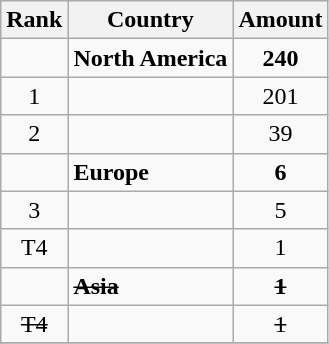<table class="wikitable" style="text-align: center;">
<tr>
<th>Rank</th>
<th>Country</th>
<th>Amount</th>
</tr>
<tr>
<td></td>
<td style="text-align: left;"><strong>North America</strong></td>
<td><strong>240</strong></td>
</tr>
<tr>
<td>1</td>
<td style="text-align: left;"></td>
<td>201</td>
</tr>
<tr>
<td>2</td>
<td style="text-align: left;"></td>
<td>39</td>
</tr>
<tr>
<td></td>
<td style="text-align: left;"><strong>Europe</strong></td>
<td><strong>6</strong></td>
</tr>
<tr>
<td>3</td>
<td style="text-align: left;"></td>
<td>5</td>
</tr>
<tr>
<td>T4</td>
<td style="text-align: left;"></td>
<td>1</td>
</tr>
<tr>
<td></td>
<td style="text-align: left;"><s><strong>Asia</strong></s></td>
<td><s><strong>1</strong></s></td>
</tr>
<tr>
<td><s>T4</s></td>
<td style="text-align: left;"><s></s></td>
<td><s>1</s></td>
</tr>
<tr>
</tr>
</table>
